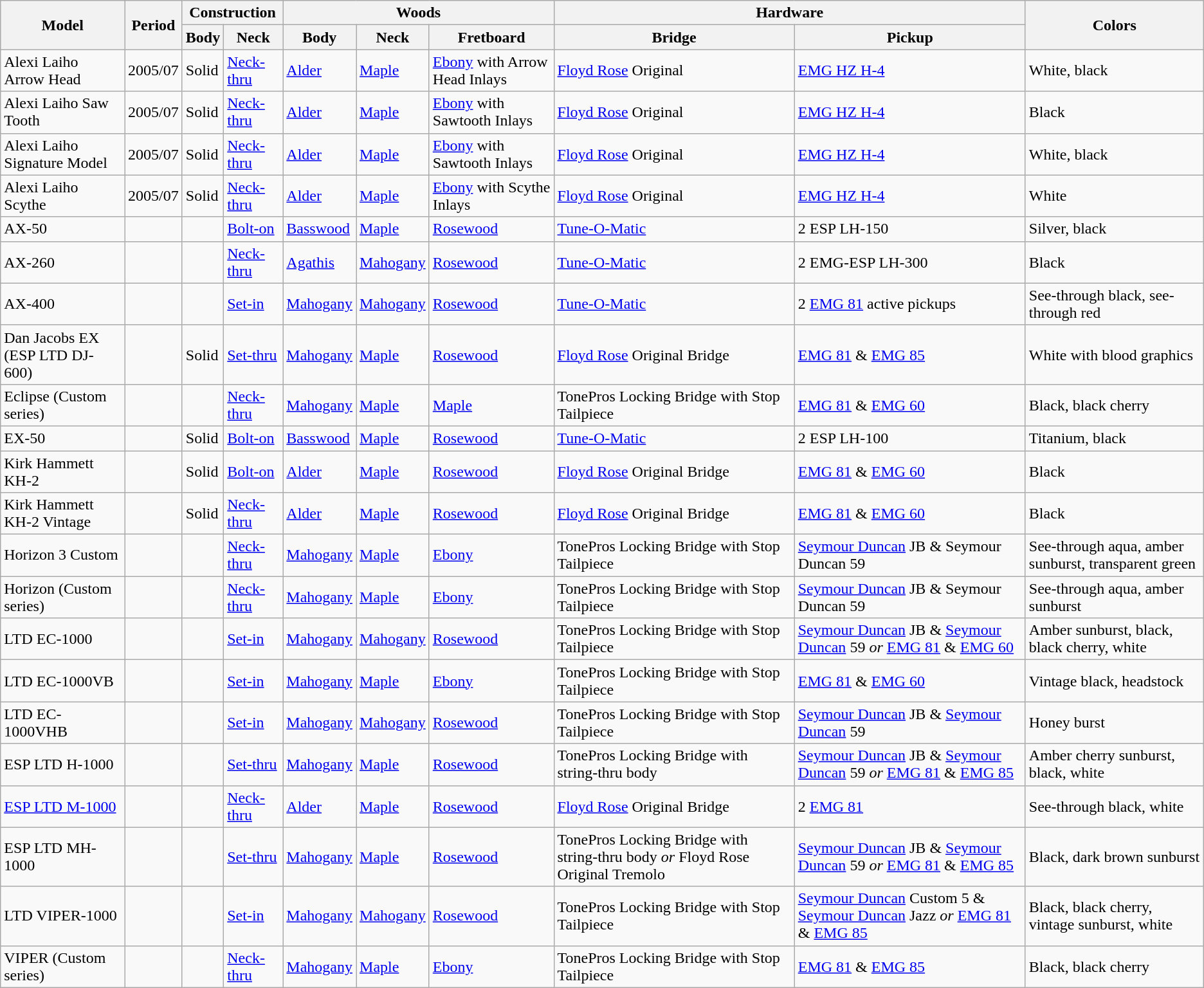<table class="wikitable">
<tr>
<th rowspan=2>Model</th>
<th rowspan=2>Period</th>
<th colspan=2>Construction</th>
<th colspan=3>Woods</th>
<th colspan=2>Hardware</th>
<th rowspan=2>Colors</th>
</tr>
<tr>
<th>Body</th>
<th>Neck</th>
<th>Body</th>
<th>Neck</th>
<th>Fretboard</th>
<th>Bridge</th>
<th>Pickup</th>
</tr>
<tr>
<td>Alexi Laiho Arrow Head</td>
<td>2005/07</td>
<td>Solid</td>
<td><a href='#'>Neck-thru</a></td>
<td><a href='#'>Alder</a></td>
<td><a href='#'>Maple</a></td>
<td><a href='#'>Ebony</a> with Arrow Head Inlays</td>
<td><a href='#'>Floyd Rose</a> Original</td>
<td><a href='#'>EMG HZ H-4</a></td>
<td>White, black</td>
</tr>
<tr>
<td>Alexi Laiho Saw Tooth</td>
<td>2005/07</td>
<td>Solid</td>
<td><a href='#'>Neck-thru</a></td>
<td><a href='#'>Alder</a></td>
<td><a href='#'>Maple</a></td>
<td><a href='#'>Ebony</a> with Sawtooth Inlays</td>
<td><a href='#'>Floyd Rose</a> Original</td>
<td><a href='#'>EMG HZ H-4</a></td>
<td>Black</td>
</tr>
<tr>
<td>Alexi Laiho Signature Model</td>
<td>2005/07</td>
<td>Solid</td>
<td><a href='#'>Neck-thru</a></td>
<td><a href='#'>Alder</a></td>
<td><a href='#'>Maple</a></td>
<td><a href='#'>Ebony</a> with Sawtooth Inlays</td>
<td><a href='#'>Floyd Rose</a> Original</td>
<td><a href='#'>EMG HZ H-4</a></td>
<td>White, black</td>
</tr>
<tr>
<td>Alexi Laiho Scythe</td>
<td>2005/07</td>
<td>Solid</td>
<td><a href='#'>Neck-thru</a></td>
<td><a href='#'>Alder</a></td>
<td><a href='#'>Maple</a></td>
<td><a href='#'>Ebony</a> with Scythe Inlays</td>
<td><a href='#'>Floyd Rose</a> Original</td>
<td><a href='#'>EMG HZ H-4</a></td>
<td>White</td>
</tr>
<tr>
<td>AX-50</td>
<td></td>
<td></td>
<td><a href='#'>Bolt-on</a></td>
<td><a href='#'>Basswood</a></td>
<td><a href='#'>Maple</a></td>
<td><a href='#'>Rosewood</a></td>
<td><a href='#'>Tune-O-Matic</a></td>
<td>2 ESP LH-150</td>
<td>Silver, black</td>
</tr>
<tr>
<td>AX-260</td>
<td></td>
<td></td>
<td><a href='#'>Neck-thru</a></td>
<td><a href='#'>Agathis</a></td>
<td><a href='#'>Mahogany</a></td>
<td><a href='#'>Rosewood</a></td>
<td><a href='#'>Tune-O-Matic</a></td>
<td>2 EMG-ESP LH-300</td>
<td>Black</td>
</tr>
<tr>
<td>AX-400</td>
<td></td>
<td></td>
<td><a href='#'>Set-in</a></td>
<td><a href='#'>Mahogany</a></td>
<td><a href='#'>Mahogany</a></td>
<td><a href='#'>Rosewood</a></td>
<td><a href='#'>Tune-O-Matic</a></td>
<td>2 <a href='#'>EMG 81</a> active pickups</td>
<td>See-through black, see-through red</td>
</tr>
<tr>
<td>Dan Jacobs EX<br>(ESP LTD DJ-600)</td>
<td></td>
<td>Solid</td>
<td><a href='#'>Set-thru</a></td>
<td><a href='#'>Mahogany</a></td>
<td><a href='#'>Maple</a></td>
<td><a href='#'>Rosewood</a></td>
<td><a href='#'>Floyd Rose</a> Original Bridge</td>
<td><a href='#'>EMG 81</a> & <a href='#'>EMG 85</a></td>
<td>White with blood graphics</td>
</tr>
<tr>
<td>Eclipse (Custom series)</td>
<td></td>
<td></td>
<td><a href='#'>Neck-thru</a></td>
<td><a href='#'>Mahogany</a></td>
<td><a href='#'>Maple</a></td>
<td><a href='#'>Maple</a></td>
<td>TonePros Locking Bridge with Stop Tailpiece</td>
<td><a href='#'>EMG 81</a> & <a href='#'>EMG 60</a></td>
<td>Black, black cherry</td>
</tr>
<tr>
<td>EX-50</td>
<td></td>
<td>Solid</td>
<td><a href='#'>Bolt-on</a></td>
<td><a href='#'>Basswood</a></td>
<td><a href='#'>Maple</a></td>
<td><a href='#'>Rosewood</a></td>
<td><a href='#'>Tune-O-Matic</a></td>
<td>2 ESP LH-100</td>
<td>Titanium, black</td>
</tr>
<tr>
<td>Kirk Hammett KH-2</td>
<td></td>
<td>Solid</td>
<td><a href='#'>Bolt-on</a></td>
<td><a href='#'>Alder</a></td>
<td><a href='#'>Maple</a></td>
<td><a href='#'>Rosewood</a></td>
<td><a href='#'>Floyd Rose</a> Original Bridge</td>
<td><a href='#'>EMG 81</a> & <a href='#'>EMG 60</a></td>
<td>Black</td>
</tr>
<tr>
<td>Kirk Hammett KH-2 Vintage</td>
<td></td>
<td>Solid</td>
<td><a href='#'>Neck-thru</a></td>
<td><a href='#'>Alder</a></td>
<td><a href='#'>Maple</a></td>
<td><a href='#'>Rosewood</a></td>
<td><a href='#'>Floyd Rose</a> Original Bridge</td>
<td><a href='#'>EMG 81</a> & <a href='#'>EMG 60</a></td>
<td>Black</td>
</tr>
<tr>
<td>Horizon 3 Custom</td>
<td></td>
<td></td>
<td><a href='#'>Neck-thru</a></td>
<td><a href='#'>Mahogany</a></td>
<td><a href='#'>Maple</a></td>
<td><a href='#'>Ebony</a></td>
<td>TonePros Locking Bridge with Stop Tailpiece</td>
<td><a href='#'>Seymour Duncan</a> JB & Seymour Duncan 59</td>
<td>See-through aqua, amber sunburst, transparent green</td>
</tr>
<tr>
<td>Horizon (Custom series)</td>
<td></td>
<td></td>
<td><a href='#'>Neck-thru</a></td>
<td><a href='#'>Mahogany</a></td>
<td><a href='#'>Maple</a></td>
<td><a href='#'>Ebony</a></td>
<td>TonePros Locking Bridge with Stop Tailpiece</td>
<td><a href='#'>Seymour Duncan</a> JB & Seymour Duncan 59</td>
<td>See-through aqua, amber sunburst</td>
</tr>
<tr>
<td>LTD EC-1000</td>
<td></td>
<td></td>
<td><a href='#'>Set-in</a></td>
<td><a href='#'>Mahogany</a></td>
<td><a href='#'>Mahogany</a></td>
<td><a href='#'>Rosewood</a></td>
<td>TonePros Locking Bridge with Stop Tailpiece</td>
<td><a href='#'>Seymour Duncan</a> JB  & <a href='#'>Seymour Duncan</a> 59 <em>or</em> <a href='#'>EMG 81</a> & <a href='#'>EMG 60</a></td>
<td>Amber sunburst, black, black cherry, white</td>
</tr>
<tr>
<td>LTD EC-1000VB</td>
<td></td>
<td></td>
<td><a href='#'>Set-in</a></td>
<td><a href='#'>Mahogany</a></td>
<td><a href='#'>Maple</a></td>
<td><a href='#'>Ebony</a></td>
<td>TonePros Locking Bridge with Stop Tailpiece</td>
<td><a href='#'>EMG 81</a> & <a href='#'>EMG 60</a></td>
<td>Vintage black, headstock</td>
</tr>
<tr>
<td>LTD EC-1000VHB</td>
<td></td>
<td></td>
<td><a href='#'>Set-in</a></td>
<td><a href='#'>Mahogany</a></td>
<td><a href='#'>Mahogany</a></td>
<td><a href='#'>Rosewood</a></td>
<td>TonePros Locking Bridge with Stop Tailpiece</td>
<td><a href='#'>Seymour Duncan</a> JB  & <a href='#'>Seymour Duncan</a> 59</td>
<td>Honey burst</td>
</tr>
<tr>
<td>ESP LTD H-1000</td>
<td></td>
<td></td>
<td><a href='#'>Set-thru</a></td>
<td><a href='#'>Mahogany</a></td>
<td><a href='#'>Maple</a></td>
<td><a href='#'>Rosewood</a></td>
<td>TonePros Locking Bridge with string-thru body</td>
<td><a href='#'>Seymour Duncan</a> JB  & <a href='#'>Seymour Duncan</a> 59 <em>or</em> <a href='#'>EMG 81</a> & <a href='#'>EMG 85</a></td>
<td>Amber cherry sunburst, black, white</td>
</tr>
<tr>
<td><a href='#'>ESP LTD M-1000</a></td>
<td></td>
<td></td>
<td><a href='#'>Neck-thru</a></td>
<td><a href='#'>Alder</a></td>
<td><a href='#'>Maple</a></td>
<td><a href='#'>Rosewood</a></td>
<td><a href='#'>Floyd Rose</a> Original Bridge</td>
<td>2 <a href='#'>EMG 81</a></td>
<td>See-through black, white</td>
</tr>
<tr>
<td>ESP LTD MH-1000</td>
<td></td>
<td></td>
<td><a href='#'>Set-thru</a></td>
<td><a href='#'>Mahogany</a></td>
<td><a href='#'>Maple</a></td>
<td><a href='#'>Rosewood</a></td>
<td>TonePros Locking Bridge with string-thru body <em>or</em> Floyd Rose Original Tremolo</td>
<td><a href='#'>Seymour Duncan</a> JB  & <a href='#'>Seymour Duncan</a> 59 <em>or</em> <a href='#'>EMG 81</a> & <a href='#'>EMG 85</a></td>
<td>Black, dark brown sunburst</td>
</tr>
<tr>
<td>LTD VIPER-1000</td>
<td></td>
<td></td>
<td><a href='#'>Set-in</a></td>
<td><a href='#'>Mahogany</a></td>
<td><a href='#'>Mahogany</a></td>
<td><a href='#'>Rosewood</a></td>
<td>TonePros Locking Bridge with Stop Tailpiece</td>
<td><a href='#'>Seymour Duncan</a> Custom 5  & <a href='#'>Seymour Duncan</a> Jazz <em>or</em> <a href='#'>EMG 81</a> & <a href='#'>EMG 85</a></td>
<td>Black, black cherry, vintage sunburst, white</td>
</tr>
<tr>
<td>VIPER (Custom series)</td>
<td></td>
<td></td>
<td><a href='#'>Neck-thru</a></td>
<td><a href='#'>Mahogany</a></td>
<td><a href='#'>Maple</a></td>
<td><a href='#'>Ebony</a></td>
<td>TonePros Locking Bridge with Stop Tailpiece</td>
<td><a href='#'>EMG 81</a> & <a href='#'>EMG 85</a></td>
<td>Black, black cherry</td>
</tr>
</table>
